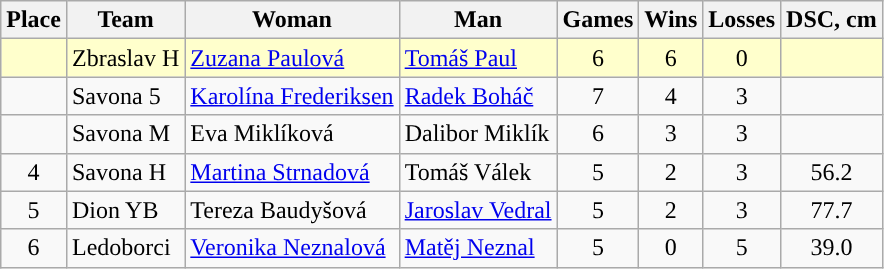<table class="wikitable" style="text-align:center;">
<tr>
<th>Place</th>
<th>Team</th>
<th>Woman</th>
<th>Man</th>
<th>Games</th>
<th>Wins</th>
<th>Losses</th>
<th>DSC, cm</th>
</tr>
<tr style="background:#ffc;">
<td></td>
<td align=left>Zbraslav H</td>
<td align=left><a href='#'>Zuzana Paulová</a></td>
<td align=left><a href='#'>Tomáš Paul</a></td>
<td>6</td>
<td>6</td>
<td>0</td>
<td></td>
</tr>
<tr>
<td></td>
<td align=left>Savona 5</td>
<td align=left><a href='#'>Karolína Frederiksen</a></td>
<td align=left><a href='#'>Radek Boháč</a></td>
<td>7</td>
<td>4</td>
<td>3</td>
<td></td>
</tr>
<tr>
<td></td>
<td align=left>Savona M</td>
<td align=left>Eva Miklíková</td>
<td align=left>Dalibor Miklík</td>
<td>6</td>
<td>3</td>
<td>3</td>
<td></td>
</tr>
<tr>
<td>4</td>
<td align=left>Savona H</td>
<td align=left><a href='#'>Martina Strnadová</a></td>
<td align=left>Tomáš Válek</td>
<td>5</td>
<td>2</td>
<td>3</td>
<td>56.2</td>
</tr>
<tr>
<td>5</td>
<td align=left>Dion YB</td>
<td align=left>Tereza Baudyšová</td>
<td align=left><a href='#'>Jaroslav Vedral</a></td>
<td>5</td>
<td>2</td>
<td>3</td>
<td>77.7</td>
</tr>
<tr>
<td>6</td>
<td align=left>Ledoborci</td>
<td align=left><a href='#'>Veronika Neznalová</a></td>
<td align=left><a href='#'>Matěj Neznal</a></td>
<td>5</td>
<td>0</td>
<td>5</td>
<td>39.0</td>
</tr>
</table>
